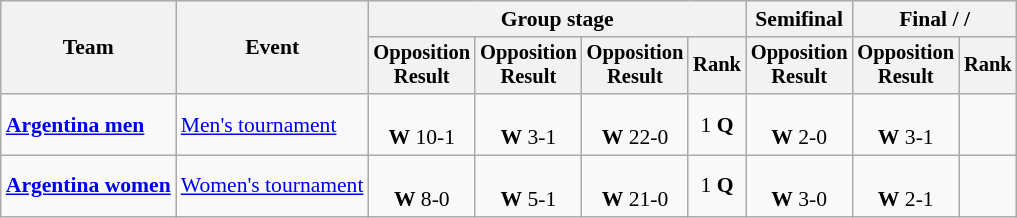<table class=wikitable style=font-size:90%;text-align:center>
<tr>
<th rowspan=2>Team</th>
<th rowspan=2>Event</th>
<th colspan=4>Group stage</th>
<th>Semifinal</th>
<th colspan=2>Final /  / </th>
</tr>
<tr style=font-size:95%>
<th>Opposition<br>Result</th>
<th>Opposition<br>Result</th>
<th>Opposition<br>Result</th>
<th>Rank</th>
<th>Opposition<br>Result</th>
<th>Opposition<br>Result</th>
<th>Rank</th>
</tr>
<tr>
<td align=left><strong><a href='#'>Argentina men</a></strong></td>
<td align=left><a href='#'>Men's tournament</a></td>
<td><br> <strong>W</strong> 10-1</td>
<td><br> <strong>W</strong> 3-1</td>
<td><br> <strong>W</strong> 22-0</td>
<td>1 <strong>Q</strong></td>
<td><br> <strong>W</strong> 2-0</td>
<td><br> <strong>W</strong> 3-1</td>
<td></td>
</tr>
<tr>
<td align=left><strong><a href='#'>Argentina women</a></strong></td>
<td align=left><a href='#'>Women's tournament</a></td>
<td><br> <strong>W</strong> 8-0</td>
<td><br> <strong>W</strong> 5-1</td>
<td><br> <strong>W</strong> 21-0</td>
<td>1 <strong>Q</strong></td>
<td><br> <strong>W</strong> 3-0</td>
<td><br> <strong>W</strong> 2-1</td>
<td></td>
</tr>
</table>
